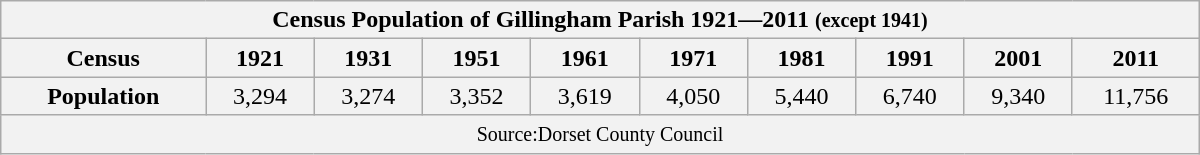<table class="wikitable" style="width:800px;">
<tr>
<th colspan= "15" style="background:; color:"><span>Census Population of Gillingham Parish 1921—2011 <small>(except 1941)</small></span></th>
</tr>
<tr style="text-align:center;">
<th style="background:; color: height:15px;">Census</th>
<th style="background:;">1921</th>
<th style="background:;">1931</th>
<th style="background:;">1951</th>
<th style="background:;">1961</th>
<th style="background:;">1971</th>
<th style="background:;">1981</th>
<th style="background:;">1991</th>
<th style="background:;">2001</th>
<th style="background:;">2011</th>
</tr>
<tr style="text-align:center;">
<th style="background:; color: height:15px;">Population</th>
<td style="background:#F2F2F2;">3,294</td>
<td style="background:#F2F2F2;">3,274</td>
<td style="background:#F2F2F2;">3,352</td>
<td style="background:#F2F2F2;">3,619</td>
<td style="background:#F2F2F2;">4,050</td>
<td style="background:#F2F2F2;">5,440</td>
<td style="background:#F2F2F2;">6,740</td>
<td style="background:#F2F2F2;">9,340</td>
<td style="background:#F2F2F2;">11,756</td>
</tr>
<tr style="text-align:center;">
<td colspan="15" style="background:#F2F2F2; color: text-align:center;"><small>Source:Dorset County Council</small></td>
</tr>
</table>
